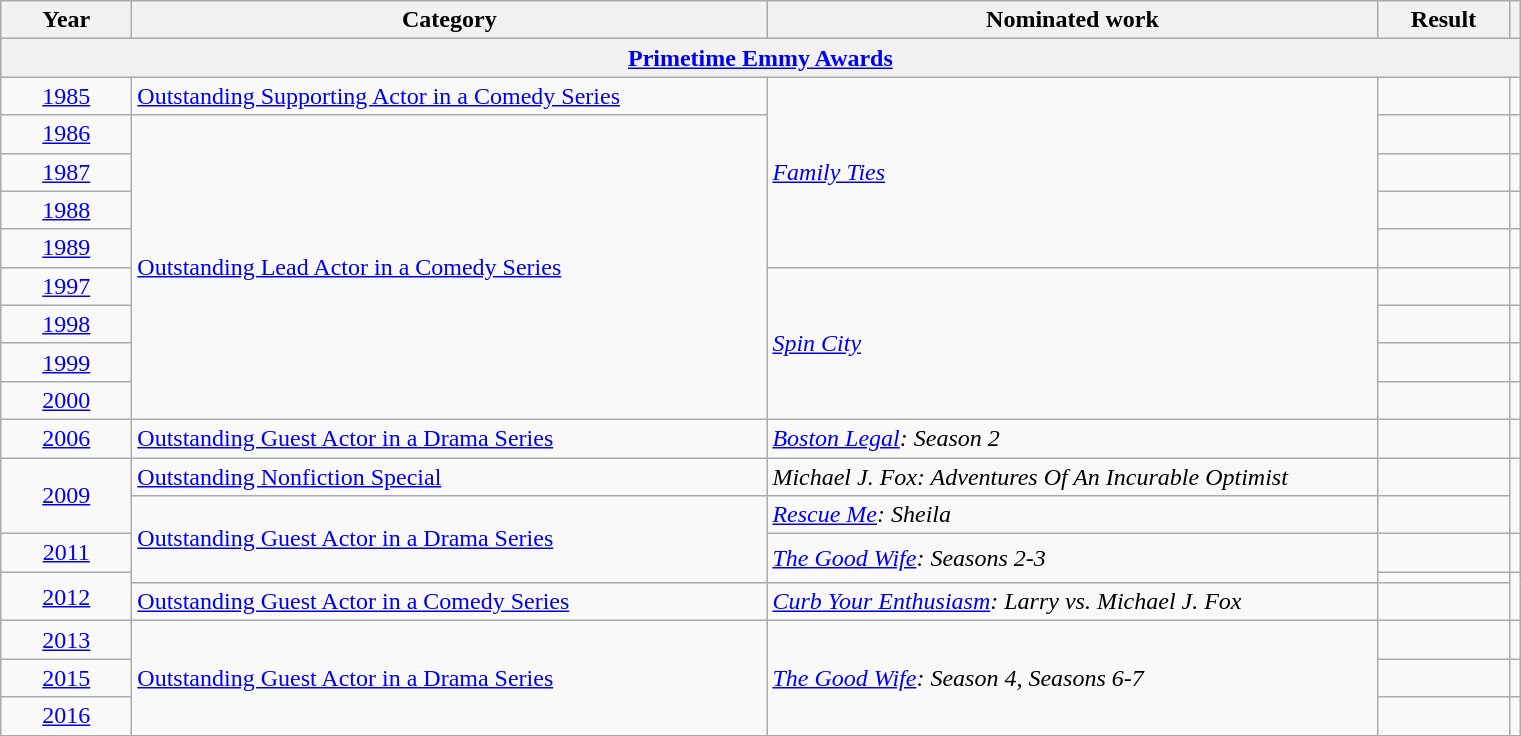<table class=wikitable>
<tr>
<th scope="col" style="width:5em;">Year</th>
<th scope="col" style="width:26em;">Category</th>
<th scope="col" style="width:25em;">Nominated work</th>
<th scope="col" style="width:5em;">Result</th>
<th></th>
</tr>
<tr>
<th colspan=5><a href='#'>Primetime Emmy Awards</a></th>
</tr>
<tr>
<td style="text-align:center;"><a href='#'>1985</a></td>
<td><a href='#'>Outstanding Supporting Actor in a Comedy Series</a></td>
<td rowspan=5><em><a href='#'>Family Ties</a></em></td>
<td></td>
<td></td>
</tr>
<tr>
<td style="text-align:center;"><a href='#'>1986</a></td>
<td rowspan=8><a href='#'>Outstanding Lead Actor in a Comedy Series</a></td>
<td></td>
<td></td>
</tr>
<tr>
<td style="text-align:center;"><a href='#'>1987</a></td>
<td></td>
<td></td>
</tr>
<tr>
<td style="text-align:center;"><a href='#'>1988</a></td>
<td></td>
<td></td>
</tr>
<tr>
<td style="text-align:center;"><a href='#'>1989</a></td>
<td></td>
<td></td>
</tr>
<tr>
<td style="text-align:center;"><a href='#'>1997</a></td>
<td rowspan=4><em><a href='#'>Spin City</a></em></td>
<td></td>
<td></td>
</tr>
<tr>
<td style="text-align:center;"><a href='#'>1998</a></td>
<td></td>
<td></td>
</tr>
<tr>
<td style="text-align:center;"><a href='#'>1999</a></td>
<td></td>
<td></td>
</tr>
<tr>
<td style="text-align:center;"><a href='#'>2000</a></td>
<td></td>
<td></td>
</tr>
<tr>
<td style="text-align:center;"><a href='#'>2006</a></td>
<td><a href='#'>Outstanding Guest Actor in a Drama Series</a></td>
<td><em><a href='#'>Boston Legal</a>: Season 2</em></td>
<td></td>
<td></td>
</tr>
<tr>
<td rowspan=2, style="text-align:center;"><a href='#'>2009</a></td>
<td><a href='#'>Outstanding Nonfiction Special</a></td>
<td><em>Michael J. Fox: Adventures Of An Incurable Optimist</em></td>
<td></td>
<td rowspan=2></td>
</tr>
<tr>
<td rowspan=3><a href='#'>Outstanding Guest Actor in a Drama Series</a></td>
<td><em><a href='#'>Rescue Me</a>: Sheila</em></td>
<td></td>
</tr>
<tr>
<td style="text-align:center;"><a href='#'>2011</a></td>
<td rowspan=2><em><a href='#'>The Good Wife</a>: Seasons 2-3</em></td>
<td></td>
<td></td>
</tr>
<tr>
<td rowspan=2, style="text-align:center;"><a href='#'>2012</a></td>
<td></td>
<td rowspan=2></td>
</tr>
<tr>
<td><a href='#'>Outstanding Guest Actor in a Comedy Series</a></td>
<td><em><a href='#'>Curb Your Enthusiasm</a>: Larry vs. Michael J. Fox</em></td>
<td></td>
</tr>
<tr>
<td style="text-align:center;"><a href='#'>2013</a></td>
<td rowspan=3><a href='#'>Outstanding Guest Actor in a Drama Series</a></td>
<td rowspan=3><em><a href='#'>The Good Wife</a>: Season 4, Seasons 6-7</em></td>
<td></td>
<td></td>
</tr>
<tr>
<td style="text-align:center;"><a href='#'>2015</a></td>
<td></td>
<td></td>
</tr>
<tr>
<td style="text-align:center;"><a href='#'>2016</a></td>
<td></td>
<td></td>
</tr>
<tr>
</tr>
</table>
